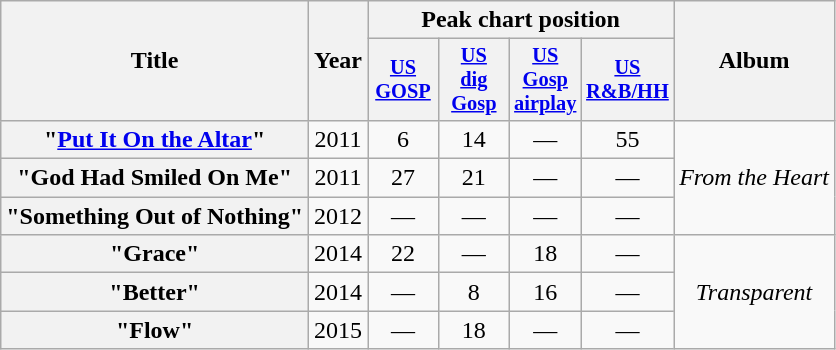<table class="wikitable plainrowheaders" style="text-align:center;">
<tr>
<th scope="col" rowspan="2">Title</th>
<th scope="col" rowspan="2">Year</th>
<th scope="col" colspan="4">Peak chart position</th>
<th scope="col" rowspan="2">Album</th>
</tr>
<tr>
<th scope="col" style="width:3em;font-size:85%;"><a href='#'>US<br>GOSP</a><br></th>
<th scope="col" style="width:3em;font-size:85%;"><a href='#'>US<br>dig<br>Gosp</a></th>
<th scope="col" style="width:3em;font-size:85%;"><a href='#'>US<br>Gosp<br>airplay</a><br></th>
<th scope="col" style="width:3em;font-size:85%;"><a href='#'>US<br>R&B/HH</a><br></th>
</tr>
<tr>
<th scope="row">"<a href='#'>Put It On the Altar</a>"</th>
<td>2011</td>
<td>6</td>
<td>14</td>
<td>—</td>
<td>55</td>
<td rowspan="3"><em>From the Heart</em></td>
</tr>
<tr>
<th scope="row">"God Had Smiled On Me"</th>
<td>2011</td>
<td>27</td>
<td>21</td>
<td>—</td>
<td>—</td>
</tr>
<tr>
<th scope="row">"Something Out of Nothing"</th>
<td>2012</td>
<td>—</td>
<td>—</td>
<td>—</td>
<td>—</td>
</tr>
<tr>
<th scope="row">"Grace"</th>
<td>2014</td>
<td>22</td>
<td>—</td>
<td>18</td>
<td>—</td>
<td rowspan="3"><em>Transparent</em></td>
</tr>
<tr>
<th scope="row">"Better"</th>
<td>2014</td>
<td>—</td>
<td>8</td>
<td>16</td>
<td>—</td>
</tr>
<tr>
<th scope="row">"Flow"</th>
<td>2015</td>
<td>—</td>
<td>18</td>
<td>—</td>
<td>—</td>
</tr>
</table>
